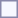<table style="border:1px solid #8888aa; background-color:#f7f8ff; padding:5px; font-size:95%; margin: 0px 12px 12px 0px;">
</table>
